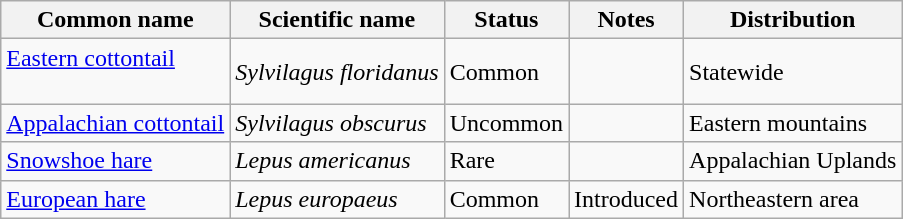<table class="wikitable">
<tr>
<th>Common name</th>
<th>Scientific name</th>
<th>Status</th>
<th>Notes</th>
<th>Distribution</th>
</tr>
<tr>
<td><a href='#'>Eastern cottontail</a><br><br></td>
<td><em>Sylvilagus floridanus</em></td>
<td>Common</td>
<td></td>
<td>Statewide</td>
</tr>
<tr>
<td><a href='#'>Appalachian cottontail</a></td>
<td><em>Sylvilagus obscurus</em></td>
<td>Uncommon</td>
<td></td>
<td>Eastern mountains</td>
</tr>
<tr>
<td><a href='#'>Snowshoe hare</a></td>
<td><em>Lepus americanus</em></td>
<td>Rare</td>
<td></td>
<td>Appalachian Uplands</td>
</tr>
<tr>
<td><a href='#'>European hare</a></td>
<td><em>Lepus europaeus</em></td>
<td>Common</td>
<td>Introduced</td>
<td>Northeastern area</td>
</tr>
</table>
